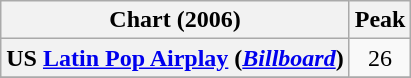<table class="wikitable plainrowheaders" style="text-align:center">
<tr>
<th scope="col">Chart (2006)</th>
<th scope="col">Peak</th>
</tr>
<tr>
<th scope="row">US <a href='#'>Latin Pop Airplay</a> (<em><a href='#'>Billboard</a></em>)</th>
<td>26</td>
</tr>
<tr>
</tr>
</table>
